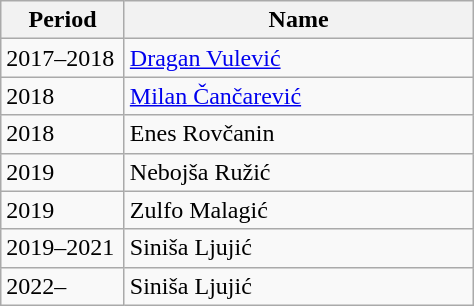<table class="wikitable">
<tr>
<th width="75">Period</th>
<th width="225">Name</th>
</tr>
<tr>
<td>2017–2018</td>
<td> <a href='#'>Dragan Vulević</a></td>
</tr>
<tr>
<td>2018</td>
<td> <a href='#'>Milan Čančarević</a></td>
</tr>
<tr>
<td>2018</td>
<td> Enes Rovčanin</td>
</tr>
<tr>
<td>2019</td>
<td> Nebojša Ružić</td>
</tr>
<tr>
<td>2019</td>
<td> Zulfo Malagić</td>
</tr>
<tr>
<td>2019–2021</td>
<td> Siniša Ljujić</td>
</tr>
<tr>
<td>2022–</td>
<td> Siniša Ljujić</td>
</tr>
</table>
